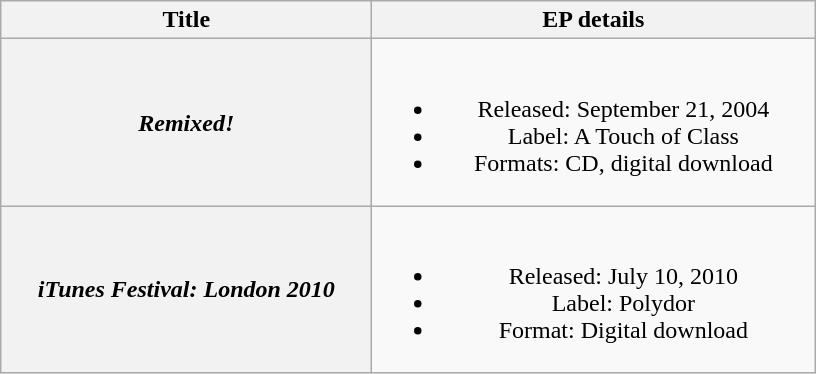<table class="wikitable plainrowheaders" style="text-align:center;">
<tr>
<th scope="col" style="width:15em;">Title</th>
<th scope="col" style="width:18em;">EP details</th>
</tr>
<tr>
<th scope="row"><em>Remixed!</em></th>
<td><br><ul><li>Released: September 21, 2004 </li><li>Label: A Touch of Class</li><li>Formats: CD, digital download</li></ul></td>
</tr>
<tr>
<th scope="row"><em>iTunes Festival: London 2010</em></th>
<td><br><ul><li>Released: July 10, 2010 </li><li>Label: Polydor</li><li>Format: Digital download</li></ul></td>
</tr>
</table>
